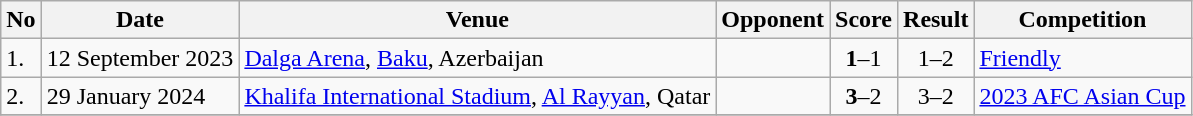<table class="wikitable" style="font-size:100%;">
<tr>
<th>No</th>
<th>Date</th>
<th>Venue</th>
<th>Opponent</th>
<th>Score</th>
<th>Result</th>
<th>Competition</th>
</tr>
<tr>
<td>1.</td>
<td>12 September 2023</td>
<td><a href='#'>Dalga Arena</a>, <a href='#'>Baku</a>, Azerbaijan</td>
<td></td>
<td align="center"><strong>1</strong>–1</td>
<td align="center">1–2</td>
<td><a href='#'>Friendly</a></td>
</tr>
<tr>
<td>2.</td>
<td>29 January 2024</td>
<td><a href='#'>Khalifa International Stadium</a>, <a href='#'>Al Rayyan</a>, Qatar</td>
<td></td>
<td align="center"><strong>3</strong>–2</td>
<td align="center">3–2</td>
<td><a href='#'>2023 AFC Asian Cup</a></td>
</tr>
<tr>
</tr>
</table>
